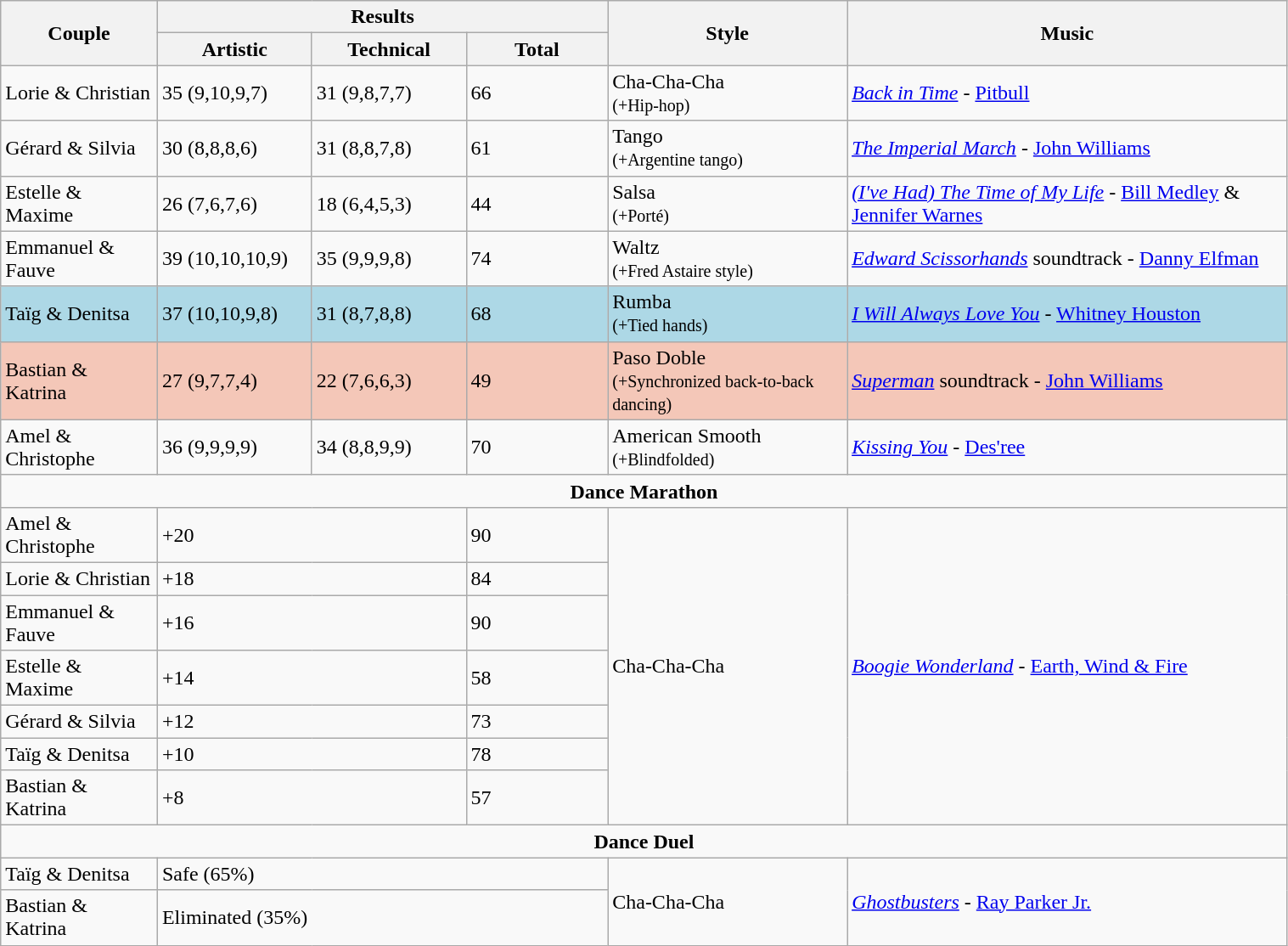<table class="wikitable" style="width:80%;">
<tr>
<th rowspan="2">Couple</th>
<th colspan=3>Results</th>
<th rowspan="2">Style</th>
<th rowspan="2">Music</th>
</tr>
<tr>
<th style="width:12%;">Artistic</th>
<th style="width:12%;">Technical</th>
<th style="width:11%;">Total</th>
</tr>
<tr>
<td>Lorie & Christian</td>
<td>35 (9,10,9,7)</td>
<td>31 (9,8,7,7)</td>
<td>66</td>
<td>Cha-Cha-Cha<br><small>(+Hip-hop)</small></td>
<td><em><a href='#'>Back in Time</a></em> - <a href='#'>Pitbull</a></td>
</tr>
<tr>
<td>Gérard & Silvia</td>
<td>30 (8,8,8,6)</td>
<td>31 (8,8,7,8)</td>
<td>61</td>
<td>Tango<br><small>(+Argentine tango)</small></td>
<td><em><a href='#'>The Imperial March</a></em> - <a href='#'>John Williams</a></td>
</tr>
<tr>
<td>Estelle & Maxime</td>
<td>26 (7,6,7,6)</td>
<td>18 (6,4,5,3)</td>
<td>44</td>
<td>Salsa<br><small>(+Porté)</small></td>
<td><em><a href='#'>(I've Had) The Time of My Life</a></em> - <a href='#'>Bill Medley</a> & <a href='#'>Jennifer Warnes</a></td>
</tr>
<tr>
<td>Emmanuel & Fauve</td>
<td>39 (10,10,10,9)</td>
<td>35 (9,9,9,8)</td>
<td>74</td>
<td>Waltz<br><small>(+Fred Astaire style)</small></td>
<td><em><a href='#'>Edward Scissorhands</a></em> soundtrack - <a href='#'>Danny Elfman</a></td>
</tr>
<tr style="background:lightblue;">
<td>Taïg & Denitsa</td>
<td>37 (10,10,9,8)</td>
<td>31 (8,7,8,8)</td>
<td>68</td>
<td>Rumba<br><small>(+Tied hands)</small></td>
<td><em><a href='#'>I Will Always Love You</a></em> - <a href='#'>Whitney Houston</a></td>
</tr>
<tr>
<td style="background:#f4c7b8;">Bastian & Katrina</td>
<td style="background:#f4c7b8;">27 (9,7,7,4)</td>
<td style="background:#f4c7b8;">22 (7,6,6,3)</td>
<td style="background:#f4c7b8;">49</td>
<td style="background:#f4c7b8;">Paso Doble<br><small>(+Synchronized back-to-back dancing)</small></td>
<td style="background:#f4c7b8;"><em><a href='#'>Superman</a></em> soundtrack - <a href='#'>John Williams</a></td>
</tr>
<tr>
<td>Amel & Christophe</td>
<td>36 (9,9,9,9)</td>
<td>34 (8,8,9,9)</td>
<td>70</td>
<td>American Smooth<br><small>(+Blindfolded)</small></td>
<td><em><a href='#'>Kissing You</a></em> - <a href='#'>Des'ree</a></td>
</tr>
<tr>
<td colspan=6 style="text-align:center;"><strong>Dance Marathon</strong></td>
</tr>
<tr>
<td>Amel & Christophe</td>
<td colspan=2>+20</td>
<td>90</td>
<td rowspan=7>Cha-Cha-Cha</td>
<td rowspan=7><em><a href='#'>Boogie Wonderland</a></em> - <a href='#'>Earth, Wind & Fire</a></td>
</tr>
<tr>
<td>Lorie & Christian</td>
<td colspan=2>+18</td>
<td>84</td>
</tr>
<tr>
<td>Emmanuel & Fauve</td>
<td colspan=2>+16</td>
<td>90</td>
</tr>
<tr>
<td>Estelle & Maxime</td>
<td colspan=2>+14</td>
<td>58</td>
</tr>
<tr>
<td>Gérard & Silvia</td>
<td colspan=2>+12</td>
<td>73</td>
</tr>
<tr>
<td>Taïg & Denitsa</td>
<td colspan=2>+10</td>
<td>78</td>
</tr>
<tr>
<td>Bastian & Katrina</td>
<td colspan=2>+8</td>
<td>57</td>
</tr>
<tr>
<td colspan=6 style="text-align:center;"><strong>Dance Duel</strong></td>
</tr>
<tr>
<td>Taïg & Denitsa</td>
<td colspan=3>Safe (65%)</td>
<td rowspan=2>Cha-Cha-Cha</td>
<td rowspan=2><em><a href='#'>Ghostbusters</a></em> - <a href='#'>Ray Parker Jr.</a></td>
</tr>
<tr>
<td>Bastian & Katrina</td>
<td colspan=3>Eliminated (35%)</td>
</tr>
</table>
